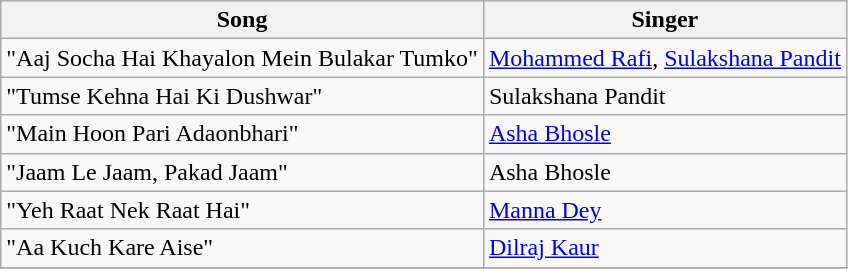<table class="wikitable">
<tr>
<th>Song</th>
<th>Singer</th>
</tr>
<tr>
<td>"Aaj Socha Hai Khayalon Mein Bulakar Tumko"</td>
<td><a href='#'>Mohammed Rafi</a>, <a href='#'>Sulakshana Pandit</a></td>
</tr>
<tr>
<td>"Tumse Kehna Hai Ki Dushwar"</td>
<td>Sulakshana Pandit</td>
</tr>
<tr>
<td>"Main Hoon Pari Adaonbhari"</td>
<td><a href='#'>Asha Bhosle</a></td>
</tr>
<tr>
<td>"Jaam Le Jaam, Pakad Jaam"</td>
<td>Asha Bhosle</td>
</tr>
<tr>
<td>"Yeh Raat Nek Raat Hai"</td>
<td><a href='#'>Manna Dey</a></td>
</tr>
<tr>
<td>"Aa Kuch Kare Aise"</td>
<td><a href='#'>Dilraj Kaur</a></td>
</tr>
<tr>
</tr>
</table>
